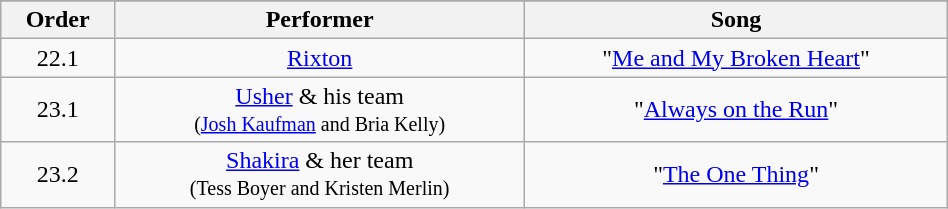<table class="wikitable" style="text-align:center; width:50%;">
<tr>
</tr>
<tr>
<th>Order</th>
<th>Performer</th>
<th>Song</th>
</tr>
<tr>
<td>22.1</td>
<td><a href='#'>Rixton</a></td>
<td>"<a href='#'>Me and My Broken Heart</a>"</td>
</tr>
<tr>
<td>23.1</td>
<td><a href='#'>Usher</a> & his team <br><small>(<a href='#'>Josh Kaufman</a> and Bria Kelly)</small></td>
<td>"<a href='#'>Always on the Run</a>"</td>
</tr>
<tr>
<td>23.2</td>
<td><a href='#'>Shakira</a> & her team<br><small>(Tess Boyer and Kristen Merlin)</small></td>
<td>"<a href='#'>The One Thing</a>"</td>
</tr>
</table>
